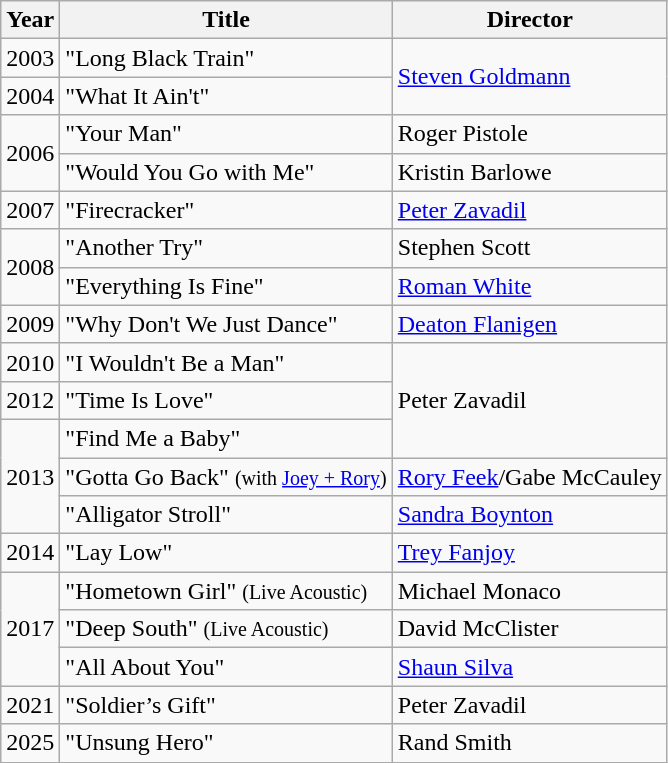<table class="wikitable" border="1">
<tr>
<th>Year</th>
<th>Title</th>
<th>Director</th>
</tr>
<tr>
<td>2003</td>
<td>"Long Black Train"</td>
<td rowspan="2"><a href='#'>Steven Goldmann</a></td>
</tr>
<tr>
<td>2004</td>
<td>"What It Ain't"</td>
</tr>
<tr>
<td rowspan="2">2006</td>
<td>"Your Man"</td>
<td>Roger Pistole</td>
</tr>
<tr>
<td>"Would You Go with Me"</td>
<td>Kristin Barlowe</td>
</tr>
<tr>
<td>2007</td>
<td>"Firecracker"</td>
<td><a href='#'>Peter Zavadil</a></td>
</tr>
<tr>
<td rowspan="2">2008</td>
<td>"Another Try"</td>
<td>Stephen Scott</td>
</tr>
<tr>
<td>"Everything Is Fine"</td>
<td><a href='#'>Roman White</a></td>
</tr>
<tr>
<td>2009</td>
<td>"Why Don't We Just Dance"</td>
<td><a href='#'>Deaton Flanigen</a></td>
</tr>
<tr>
<td>2010</td>
<td>"I Wouldn't Be a Man"</td>
<td rowspan="3">Peter Zavadil</td>
</tr>
<tr>
<td>2012</td>
<td>"Time Is Love"</td>
</tr>
<tr>
<td rowspan="3">2013</td>
<td>"Find Me a Baby"</td>
</tr>
<tr>
<td>"Gotta Go Back" <small>(with <a href='#'>Joey + Rory</a>)</small></td>
<td><a href='#'>Rory Feek</a>/Gabe McCauley</td>
</tr>
<tr>
<td>"Alligator Stroll"</td>
<td><a href='#'>Sandra Boynton</a></td>
</tr>
<tr>
<td>2014</td>
<td>"Lay Low"</td>
<td><a href='#'>Trey Fanjoy</a></td>
</tr>
<tr>
<td rowspan="3">2017</td>
<td>"Hometown Girl" <small>(Live Acoustic)</small></td>
<td>Michael Monaco</td>
</tr>
<tr>
<td>"Deep South" <small>(Live Acoustic)</small></td>
<td>David McClister</td>
</tr>
<tr>
<td>"All About You"</td>
<td><a href='#'>Shaun Silva</a></td>
</tr>
<tr>
<td>2021</td>
<td>"Soldier’s Gift"</td>
<td>Peter Zavadil</td>
</tr>
<tr>
<td>2025</td>
<td>"Unsung Hero"</td>
<td>Rand Smith</td>
</tr>
</table>
